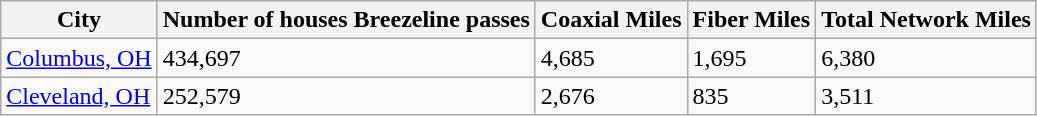<table class= "wikitable sortable">
<tr>
<th>City</th>
<th>Number of houses Breezeline passes</th>
<th>Coaxial Miles</th>
<th>Fiber Miles</th>
<th>Total Network Miles</th>
</tr>
<tr>
<td><a href='#'>Columbus, OH</a></td>
<td>434,697</td>
<td>4,685</td>
<td>1,695</td>
<td>6,380</td>
</tr>
<tr>
<td><a href='#'>Cleveland, OH</a></td>
<td>252,579</td>
<td>2,676</td>
<td>835</td>
<td>3,511</td>
</tr>
</table>
